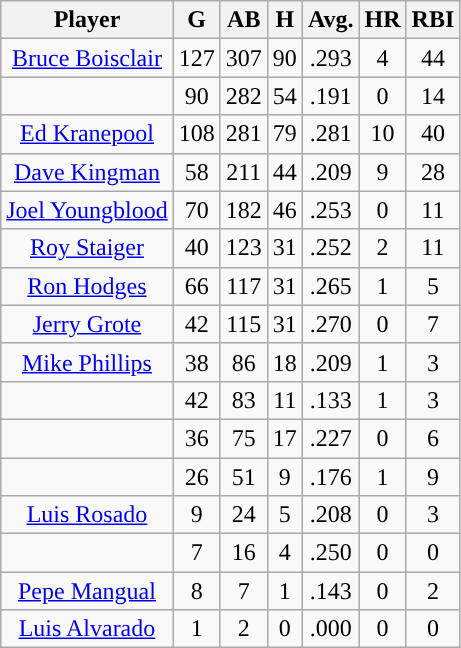<table class="wikitable sortable">
<tr>
<th>Player</th>
<th>G</th>
<th>AB</th>
<th>H</th>
<th>Avg.</th>
<th>HR</th>
<th>RBI</th>
</tr>
<tr style="text-align:center;">
<td><a href='#'>Bruce Boisclair</a></td>
<td>127</td>
<td>307</td>
<td>90</td>
<td>.293</td>
<td>4</td>
<td>44</td>
</tr>
<tr align=center>
<td></td>
<td>90</td>
<td>282</td>
<td>54</td>
<td>.191</td>
<td>0</td>
<td>14</td>
</tr>
<tr style="text-align:center;">
<td><a href='#'>Ed Kranepool</a></td>
<td>108</td>
<td>281</td>
<td>79</td>
<td>.281</td>
<td>10</td>
<td>40</td>
</tr>
<tr align=center>
<td><a href='#'>Dave Kingman</a></td>
<td>58</td>
<td>211</td>
<td>44</td>
<td>.209</td>
<td>9</td>
<td>28</td>
</tr>
<tr align=center>
<td><a href='#'>Joel Youngblood</a></td>
<td>70</td>
<td>182</td>
<td>46</td>
<td>.253</td>
<td>0</td>
<td>11</td>
</tr>
<tr align=center>
<td><a href='#'>Roy Staiger</a></td>
<td>40</td>
<td>123</td>
<td>31</td>
<td>.252</td>
<td>2</td>
<td>11</td>
</tr>
<tr align=center>
<td><a href='#'>Ron Hodges</a></td>
<td>66</td>
<td>117</td>
<td>31</td>
<td>.265</td>
<td>1</td>
<td>5</td>
</tr>
<tr align=center>
<td><a href='#'>Jerry Grote</a></td>
<td>42</td>
<td>115</td>
<td>31</td>
<td>.270</td>
<td>0</td>
<td>7</td>
</tr>
<tr align=center>
<td><a href='#'>Mike Phillips</a></td>
<td>38</td>
<td>86</td>
<td>18</td>
<td>.209</td>
<td>1</td>
<td>3</td>
</tr>
<tr align=center>
<td></td>
<td>42</td>
<td>83</td>
<td>11</td>
<td>.133</td>
<td>1</td>
<td>3</td>
</tr>
<tr style="text-align:center;">
<td></td>
<td>36</td>
<td>75</td>
<td>17</td>
<td>.227</td>
<td>0</td>
<td>6</td>
</tr>
<tr style="text-align:center;">
<td></td>
<td>26</td>
<td>51</td>
<td>9</td>
<td>.176</td>
<td>1</td>
<td>9</td>
</tr>
<tr style="text-align:center;">
<td><a href='#'>Luis Rosado</a></td>
<td>9</td>
<td>24</td>
<td>5</td>
<td>.208</td>
<td>0</td>
<td>3</td>
</tr>
<tr align=center>
<td></td>
<td>7</td>
<td>16</td>
<td>4</td>
<td>.250</td>
<td>0</td>
<td>0</td>
</tr>
<tr align=center>
<td><a href='#'>Pepe Mangual</a></td>
<td>8</td>
<td>7</td>
<td>1</td>
<td>.143</td>
<td>0</td>
<td>2</td>
</tr>
<tr align=center>
<td><a href='#'>Luis Alvarado</a></td>
<td>1</td>
<td>2</td>
<td>0</td>
<td>.000</td>
<td>0</td>
<td>0</td>
</tr>
</table>
